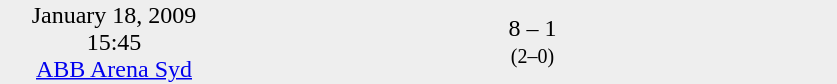<table style="background:#eee;" cellspacing="0">
<tr style="text-align:center;">
<td width=150>January 18, 2009<br>15:45<br><a href='#'>ABB Arena Syd</a></td>
<td style="width:150px; text-align:right;"><strong></strong></td>
<td width=100>8 – 1 <br><small>(2–0)</small></td>
<td style="width:150px; text-align:left;"></td>
</tr>
</table>
